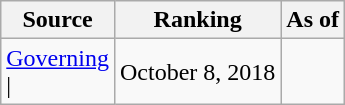<table class="wikitable" style="text-align:center">
<tr>
<th>Source</th>
<th>Ranking</th>
<th>As of</th>
</tr>
<tr>
<td align=left><a href='#'>Governing</a><br>| </td>
<td>October 8, 2018</td>
</tr>
</table>
